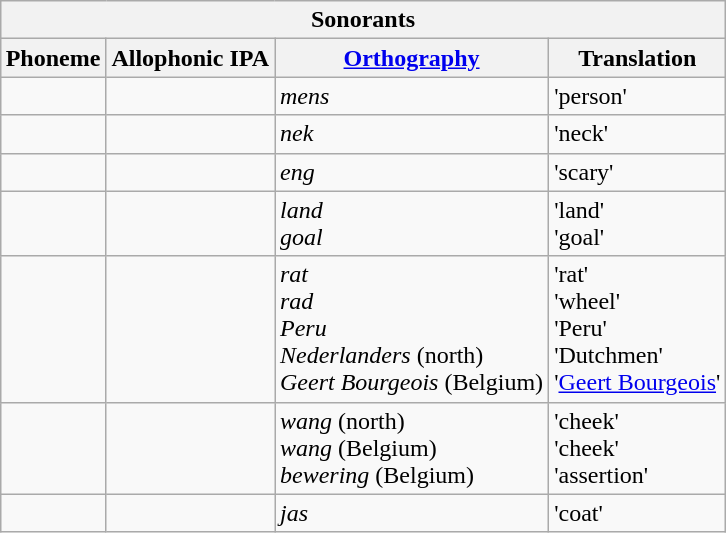<table class="wikitable" style="margin: auto;">
<tr>
<th colspan="4" style="text-align: center;">Sonorants</th>
</tr>
<tr>
<th>Phoneme</th>
<th>Allophonic IPA</th>
<th><a href='#'>Orthography</a></th>
<th>Translation</th>
</tr>
<tr>
<td></td>
<td></td>
<td><em>mens</em></td>
<td>'person'</td>
</tr>
<tr>
<td></td>
<td></td>
<td><em>nek</em></td>
<td>'neck'</td>
</tr>
<tr>
<td></td>
<td></td>
<td><em>eng</em></td>
<td>'scary'</td>
</tr>
<tr>
<td></td>
<td><br></td>
<td><em>land</em><br><em>goal</em></td>
<td>'land'<br>'goal'</td>
</tr>
<tr>
<td></td>
<td><br><br><br><br></td>
<td><em>rat</em><br><em>rad</em><br><em>Peru</em><br><em>Nederlanders</em> (north)<br><em>Geert Bourgeois</em> (Belgium)</td>
<td>'rat'<br>'wheel'<br>'Peru'<br>'Dutchmen'<br>'<a href='#'>Geert Bourgeois</a>'</td>
</tr>
<tr>
<td></td>
<td><br><br></td>
<td><em>wang</em> (north)<br><em>wang</em> (Belgium)<br><em>bewering</em> (Belgium)</td>
<td>'cheek'<br>'cheek'<br>'assertion'</td>
</tr>
<tr>
<td></td>
<td></td>
<td><em>jas</em></td>
<td>'coat'</td>
</tr>
</table>
